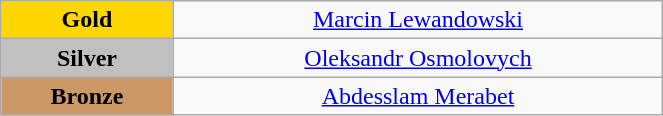<table class="wikitable" style="text-align:center; " width="35%">
<tr>
<td bgcolor="gold"><strong>Gold</strong></td>
<td><a href='#'>Marcin Lewandowski</a><br>  <small><em></em></small></td>
</tr>
<tr>
<td bgcolor="silver"><strong>Silver</strong></td>
<td><a href='#'>Oleksandr Osmolovych</a><br>  <small><em></em></small></td>
</tr>
<tr>
<td bgcolor="CC9966"><strong>Bronze</strong></td>
<td><a href='#'>Abdesslam Merabet</a><br>  <small><em></em></small></td>
</tr>
</table>
